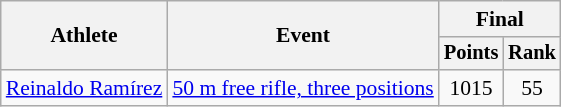<table class="wikitable" style="font-size:90%">
<tr>
<th rowspan="2">Athlete</th>
<th rowspan="2">Event</th>
<th colspan=2>Final</th>
</tr>
<tr style="font-size:95%">
<th>Points</th>
<th>Rank</th>
</tr>
<tr align=center>
<td align=left><a href='#'>Reinaldo Ramírez</a></td>
<td align=left><a href='#'>50 m free rifle, three positions</a></td>
<td>1015</td>
<td>55</td>
</tr>
</table>
